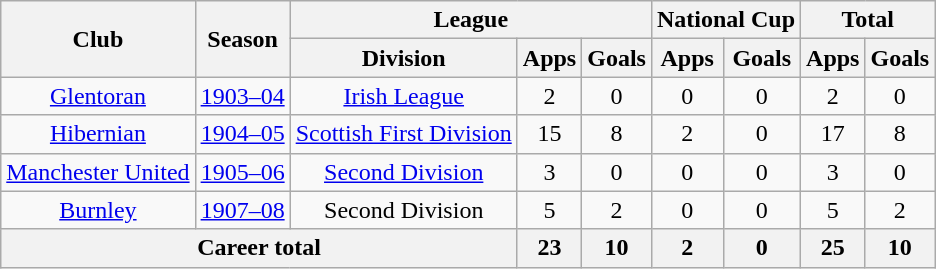<table class="wikitable" style="text-align: center;">
<tr>
<th rowspan="2">Club</th>
<th rowspan="2">Season</th>
<th colspan="3">League</th>
<th colspan="2">National Cup</th>
<th colspan="2">Total</th>
</tr>
<tr>
<th>Division</th>
<th>Apps</th>
<th>Goals</th>
<th>Apps</th>
<th>Goals</th>
<th>Apps</th>
<th>Goals</th>
</tr>
<tr>
<td><a href='#'>Glentoran</a></td>
<td><a href='#'>1903–04</a></td>
<td><a href='#'>Irish League</a></td>
<td>2</td>
<td>0</td>
<td>0</td>
<td>0</td>
<td>2</td>
<td>0</td>
</tr>
<tr>
<td><a href='#'>Hibernian</a></td>
<td><a href='#'>1904–05</a></td>
<td><a href='#'>Scottish First Division</a></td>
<td>15</td>
<td>8</td>
<td>2</td>
<td>0</td>
<td>17</td>
<td>8</td>
</tr>
<tr>
<td><a href='#'>Manchester United</a></td>
<td><a href='#'>1905–06</a></td>
<td><a href='#'>Second Division</a></td>
<td>3</td>
<td>0</td>
<td>0</td>
<td>0</td>
<td>3</td>
<td>0</td>
</tr>
<tr>
<td><a href='#'>Burnley</a></td>
<td><a href='#'>1907–08</a></td>
<td>Second Division</td>
<td>5</td>
<td>2</td>
<td>0</td>
<td>0</td>
<td>5</td>
<td>2</td>
</tr>
<tr>
<th colspan="3">Career total</th>
<th>23</th>
<th>10</th>
<th>2</th>
<th>0</th>
<th>25</th>
<th>10</th>
</tr>
</table>
